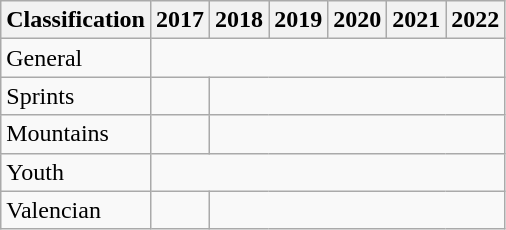<table class="wikitable">
<tr>
<th>Classification</th>
<th>2017</th>
<th>2018</th>
<th>2019</th>
<th>2020</th>
<th>2021</th>
<th>2022</th>
</tr>
<tr>
<td>General</td>
<td colspan=6 align=center></td>
</tr>
<tr>
<td>Sprints</td>
<td align=center></td>
<td colspan=5 align=center></td>
</tr>
<tr>
<td>Mountains</td>
<td align=center></td>
<td colspan=5 align=center></td>
</tr>
<tr>
<td>Youth</td>
<td colspan=6 align=center></td>
</tr>
<tr>
<td>Valencian</td>
<td align=center></td>
<td colspan=5 align=center></td>
</tr>
</table>
